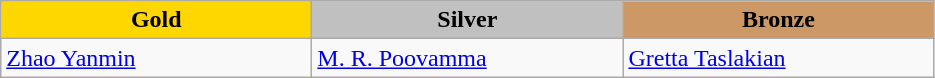<table class="wikitable" style="text-align:left">
<tr align="center">
<td width=200 bgcolor=gold><strong>Gold</strong></td>
<td width=200 bgcolor=silver><strong>Silver</strong></td>
<td width=200 bgcolor=CC9966><strong>Bronze</strong></td>
</tr>
<tr>
<td><a href='#'>Zhao Yanmin</a><br><em></em></td>
<td><a href='#'>M. R. Poovamma</a><br><em></em></td>
<td><a href='#'>Gretta Taslakian</a><br><em></em></td>
</tr>
</table>
